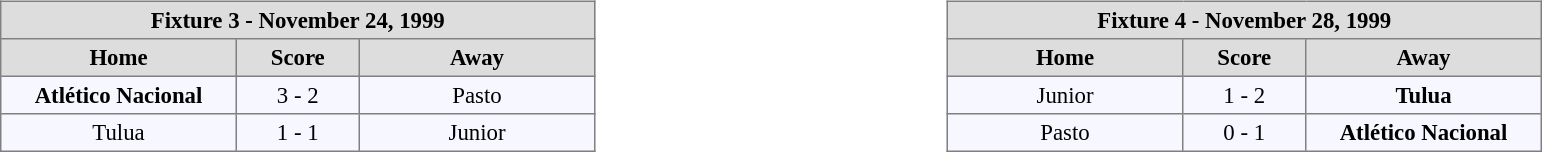<table width=100%>
<tr>
<td valign=top width=50% align=left><br><table align=center bgcolor="#f7f8ff" cellpadding="3" cellspacing="0" border="1" style="font-size: 95%; border: gray solid 1px; border-collapse: collapse;">
<tr align=center bgcolor=#DDDDDD style="color:black;">
<th colspan=3 align=center>Fixture 3 - November 24, 1999</th>
</tr>
<tr align=center bgcolor=#DDDDDD style="color:black;">
<th width="150">Home</th>
<th width="75">Score</th>
<th width="150">Away</th>
</tr>
<tr align=center>
<td><strong>Atlético Nacional</strong></td>
<td>3 - 2</td>
<td>Pasto</td>
</tr>
<tr align=center>
<td>Tulua</td>
<td>1 - 1</td>
<td>Junior</td>
</tr>
</table>
</td>
<td valign=top width=50% align=left><br><table align=center bgcolor="#f7f8ff" cellpadding="3" cellspacing="0" border="1" style="font-size: 95%; border: gray solid 1px; border-collapse: collapse;">
<tr align=center bgcolor=#DDDDDD style="color:black;">
<th colspan=3 align=center>Fixture 4 - November 28, 1999</th>
</tr>
<tr align=center bgcolor=#DDDDDD style="color:black;">
<th width="150">Home</th>
<th width="75">Score</th>
<th width="150">Away</th>
</tr>
<tr align=center>
<td>Junior</td>
<td>1 - 2</td>
<td><strong>Tulua</strong></td>
</tr>
<tr align=center>
<td>Pasto</td>
<td>0 - 1</td>
<td><strong>Atlético Nacional</strong></td>
</tr>
</table>
</td>
</tr>
</table>
